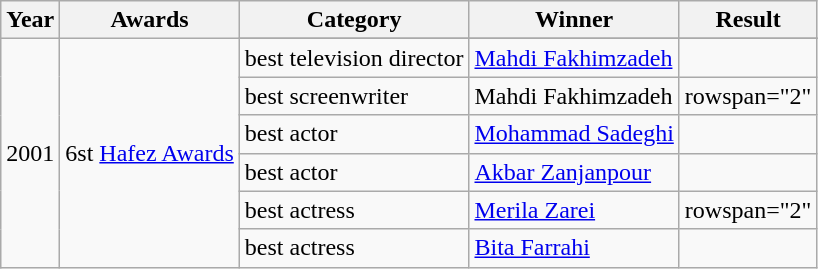<table class="wikitable">
<tr>
<th>Year</th>
<th>Awards</th>
<th>Category</th>
<th>Winner</th>
<th>Result</th>
</tr>
<tr>
<td rowspan="7">2001</td>
<td rowspan="7">6st <a href='#'>Hafez Awards</a></td>
</tr>
<tr>
<td>best television director</td>
<td><a href='#'>Mahdi Fakhimzadeh</a></td>
<td></td>
</tr>
<tr>
<td>best screenwriter</td>
<td>Mahdi Fakhimzadeh</td>
<td>rowspan="2" </td>
</tr>
<tr>
<td>best actor</td>
<td><a href='#'>Mohammad Sadeghi</a></td>
</tr>
<tr>
<td>best actor</td>
<td><a href='#'>Akbar Zanjanpour</a></td>
<td></td>
</tr>
<tr>
<td>best actress</td>
<td><a href='#'>Merila Zarei</a></td>
<td>rowspan="2" </td>
</tr>
<tr>
<td>best actress</td>
<td><a href='#'>Bita Farrahi</a></td>
</tr>
</table>
